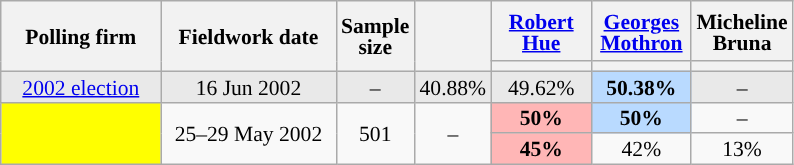<table class="wikitable sortable" style="text-align:center;font-size:90%;line-height:14px;">
<tr style="height:40px;">
<th style="width:100px;" rowspan="2">Polling firm</th>
<th style="width:110px;" rowspan="2">Fieldwork date</th>
<th style="width:35px;" rowspan="2">Sample<br>size</th>
<th style="width:30px;" rowspan="2"></th>
<th class="unsortable" style="width:60px;"><a href='#'>Robert Hue</a><br></th>
<th class="unsortable" style="width:60px;"><a href='#'>Georges Mothron</a><br></th>
<th class="unsortable" style="width:60px;">Micheline Bruna<br></th>
</tr>
<tr>
<th style="background:"></th>
<th style="background:"></th>
<th style="background:"></th>
</tr>
<tr style="background:#E9E9E9;">
<td><a href='#'>2002 election</a></td>
<td data-sort-value="2002-06-16">16 Jun 2002</td>
<td>–</td>
<td>40.88%</td>
<td>49.62%</td>
<td style="background:#B9DAFF;"><strong>50.38%</strong></td>
<td>–</td>
</tr>
<tr>
<td rowspan="2" style="background:yellow;"></td>
<td rowspan="2" data-sort-value="2002-05-29">25–29 May 2002</td>
<td rowspan="2">501</td>
<td rowspan="2">–</td>
<td style="background:#FFB6B6;"><strong>50%</strong></td>
<td style="background:#B9DAFF;"><strong>50%</strong></td>
<td>–</td>
</tr>
<tr>
<td style="background:#FFB6B6;"><strong>45%</strong></td>
<td>42%</td>
<td>13%</td>
</tr>
</table>
